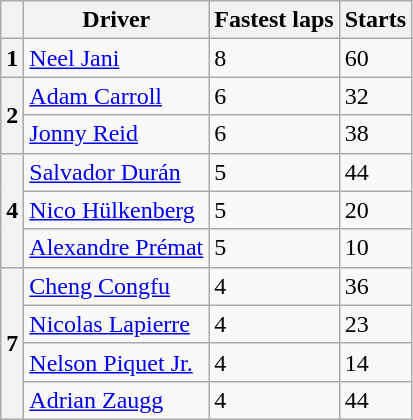<table class="wikitable">
<tr>
<th></th>
<th>Driver</th>
<th>Fastest laps</th>
<th>Starts</th>
</tr>
<tr>
<th>1</th>
<td> <a href='#'>Neel Jani</a></td>
<td>8</td>
<td>60</td>
</tr>
<tr>
<th rowspan=2>2</th>
<td> <a href='#'>Adam Carroll</a></td>
<td>6</td>
<td>32</td>
</tr>
<tr>
<td> <a href='#'>Jonny Reid</a></td>
<td>6</td>
<td>38</td>
</tr>
<tr>
<th rowspan=3>4</th>
<td> <a href='#'>Salvador Durán</a></td>
<td>5</td>
<td>44</td>
</tr>
<tr>
<td> <a href='#'>Nico Hülkenberg</a></td>
<td>5</td>
<td>20</td>
</tr>
<tr>
<td> <a href='#'>Alexandre Prémat</a></td>
<td>5</td>
<td>10</td>
</tr>
<tr>
<th rowspan=4>7</th>
<td> <a href='#'>Cheng Congfu</a></td>
<td>4</td>
<td>36</td>
</tr>
<tr>
<td> <a href='#'>Nicolas Lapierre</a></td>
<td>4</td>
<td>23</td>
</tr>
<tr>
<td> <a href='#'>Nelson Piquet Jr.</a></td>
<td>4</td>
<td>14</td>
</tr>
<tr>
<td> <a href='#'>Adrian Zaugg</a></td>
<td>4</td>
<td>44</td>
</tr>
</table>
